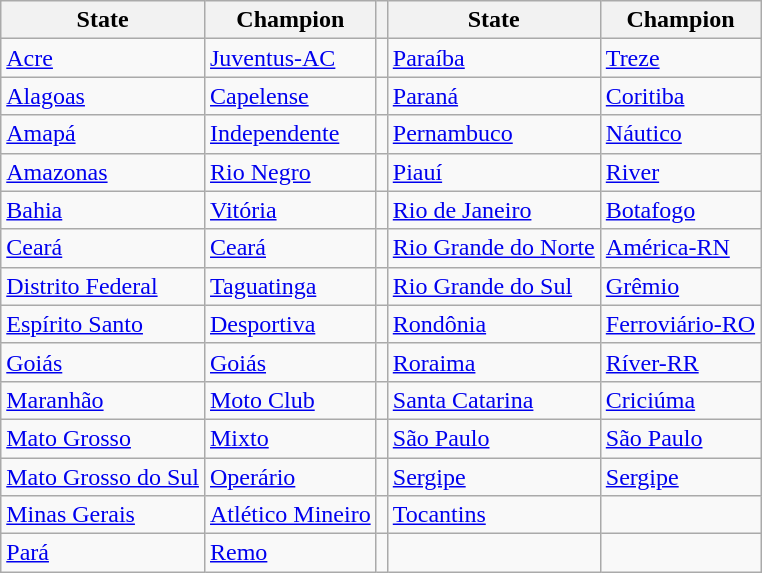<table class="wikitable">
<tr>
<th>State</th>
<th>Champion</th>
<th></th>
<th>State</th>
<th>Champion</th>
</tr>
<tr>
<td><a href='#'>Acre</a></td>
<td><a href='#'>Juventus-AC</a></td>
<td></td>
<td><a href='#'>Paraíba</a></td>
<td><a href='#'>Treze</a></td>
</tr>
<tr>
<td><a href='#'>Alagoas</a></td>
<td><a href='#'>Capelense</a></td>
<td></td>
<td><a href='#'>Paraná</a></td>
<td><a href='#'>Coritiba</a></td>
</tr>
<tr>
<td><a href='#'>Amapá</a></td>
<td><a href='#'>Independente</a></td>
<td></td>
<td><a href='#'>Pernambuco</a></td>
<td><a href='#'>Náutico</a></td>
</tr>
<tr>
<td><a href='#'>Amazonas</a></td>
<td><a href='#'>Rio Negro</a></td>
<td></td>
<td><a href='#'>Piauí</a></td>
<td><a href='#'>River</a></td>
</tr>
<tr>
<td><a href='#'>Bahia</a></td>
<td><a href='#'>Vitória</a></td>
<td></td>
<td><a href='#'>Rio de Janeiro</a></td>
<td><a href='#'>Botafogo</a></td>
</tr>
<tr>
<td><a href='#'>Ceará</a></td>
<td><a href='#'>Ceará</a></td>
<td></td>
<td><a href='#'>Rio Grande do Norte</a></td>
<td><a href='#'>América-RN</a></td>
</tr>
<tr>
<td><a href='#'>Distrito Federal</a></td>
<td><a href='#'>Taguatinga</a></td>
<td></td>
<td><a href='#'>Rio Grande do Sul</a></td>
<td><a href='#'>Grêmio</a></td>
</tr>
<tr>
<td><a href='#'>Espírito Santo</a></td>
<td><a href='#'>Desportiva</a></td>
<td></td>
<td><a href='#'>Rondônia</a></td>
<td><a href='#'>Ferroviário-RO</a></td>
</tr>
<tr>
<td><a href='#'>Goiás</a></td>
<td><a href='#'>Goiás</a></td>
<td></td>
<td><a href='#'>Roraima</a></td>
<td><a href='#'>Ríver-RR</a></td>
</tr>
<tr>
<td><a href='#'>Maranhão</a></td>
<td><a href='#'>Moto Club</a></td>
<td></td>
<td><a href='#'>Santa Catarina</a></td>
<td><a href='#'>Criciúma</a></td>
</tr>
<tr>
<td><a href='#'>Mato Grosso</a></td>
<td><a href='#'>Mixto</a></td>
<td></td>
<td><a href='#'>São Paulo</a></td>
<td><a href='#'>São Paulo</a></td>
</tr>
<tr>
<td><a href='#'>Mato Grosso do Sul</a></td>
<td><a href='#'>Operário</a></td>
<td></td>
<td><a href='#'>Sergipe</a></td>
<td><a href='#'>Sergipe</a></td>
</tr>
<tr>
<td><a href='#'>Minas Gerais</a></td>
<td><a href='#'>Atlético Mineiro</a></td>
<td></td>
<td><a href='#'>Tocantins</a></td>
<td></td>
</tr>
<tr>
<td><a href='#'>Pará</a></td>
<td><a href='#'>Remo</a></td>
<td></td>
<td></td>
<td></td>
</tr>
</table>
